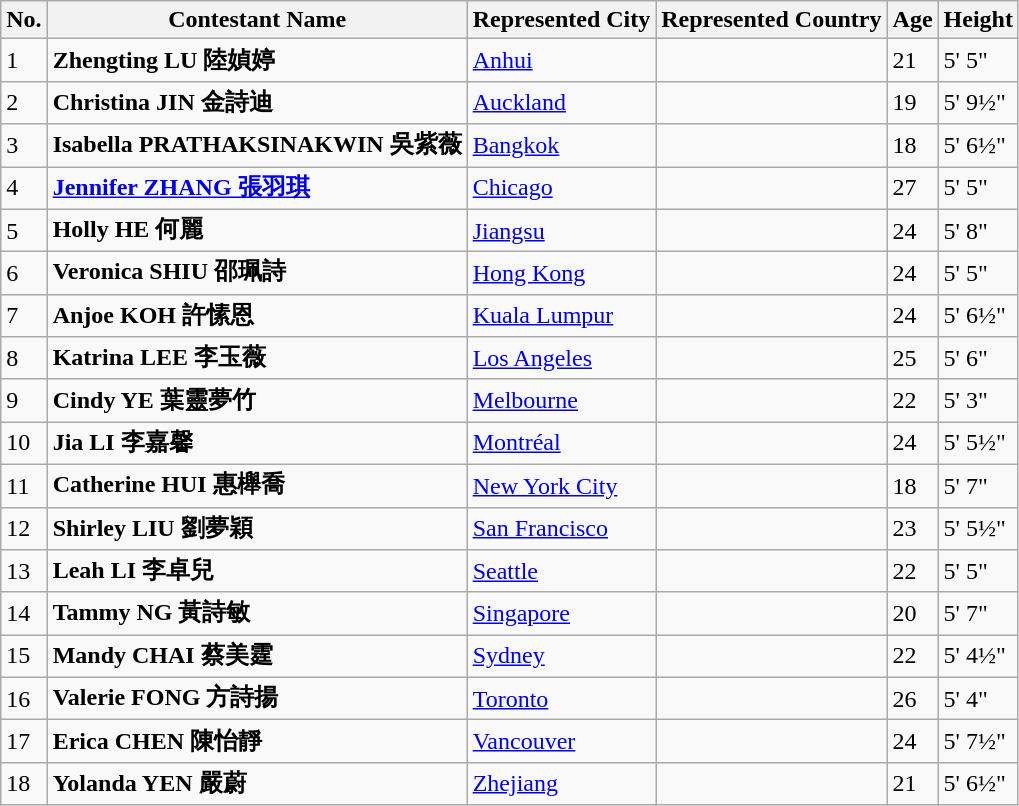<table class="sortable wikitable">
<tr>
<th>No.</th>
<th>Contestant Name</th>
<th>Represented City</th>
<th>Represented Country</th>
<th>Age</th>
<th>Height</th>
</tr>
<tr>
<td>1</td>
<td><strong>Zhengting LU 陸媜婷</strong></td>
<td><a href='#'>Anhui</a></td>
<td></td>
<td>21</td>
<td>5' 5"</td>
</tr>
<tr>
<td>2</td>
<td><strong>Christina JIN 金詩迪</strong></td>
<td><a href='#'>Auckland</a></td>
<td></td>
<td>19</td>
<td>5' 9½"</td>
</tr>
<tr>
<td>3</td>
<td><strong>Isabella PRATHAKSINAKWIN 吳紫薇</strong></td>
<td><a href='#'>Bangkok</a></td>
<td></td>
<td>18</td>
<td>5' 6½"</td>
</tr>
<tr>
<td>4</td>
<td><strong><a href='#'>Jennifer ZHANG 張羽琪</a></strong></td>
<td><a href='#'>Chicago</a></td>
<td></td>
<td>27</td>
<td>5' 5"</td>
</tr>
<tr>
<td>5</td>
<td><strong>Holly HE 何麗</strong></td>
<td><a href='#'>Jiangsu</a></td>
<td></td>
<td>24</td>
<td>5' 8"</td>
</tr>
<tr>
<td>6</td>
<td><strong>Veronica SHIU 邵珮詩</strong></td>
<td><a href='#'>Hong Kong</a></td>
<td></td>
<td>24</td>
<td>5' 5"</td>
</tr>
<tr>
<td>7</td>
<td><strong>Anjoe KOH 許愫恩</strong></td>
<td><a href='#'>Kuala Lumpur</a></td>
<td></td>
<td>24</td>
<td>5' 6½"</td>
</tr>
<tr>
<td>8</td>
<td><strong>Katrina LEE 李玉薇</strong></td>
<td><a href='#'>Los Angeles</a></td>
<td></td>
<td>25</td>
<td>5' 6"</td>
</tr>
<tr>
<td>9</td>
<td><strong>Cindy YE 葉靈夢竹</strong></td>
<td><a href='#'>Melbourne</a></td>
<td></td>
<td>22</td>
<td>5' 3"</td>
</tr>
<tr>
<td>10</td>
<td><strong>Jia LI 李嘉馨</strong></td>
<td><a href='#'>Montréal</a></td>
<td></td>
<td>24</td>
<td>5' 5½"</td>
</tr>
<tr>
<td>11</td>
<td><strong>Catherine HUI 惠櫸喬</strong></td>
<td><a href='#'>New York City</a></td>
<td></td>
<td>18</td>
<td>5' 7"</td>
</tr>
<tr>
<td>12</td>
<td><strong>Shirley LIU 劉夢穎</strong></td>
<td><a href='#'>San Francisco</a></td>
<td></td>
<td>23</td>
<td>5' 5½"</td>
</tr>
<tr>
<td>13</td>
<td><strong>Leah LI 李卓兒</strong></td>
<td><a href='#'>Seattle</a></td>
<td></td>
<td>22</td>
<td>5' 5"</td>
</tr>
<tr>
<td>14</td>
<td><strong>Tammy NG 黃詩敏</strong></td>
<td><a href='#'>Singapore</a></td>
<td></td>
<td>20</td>
<td>5' 7"</td>
</tr>
<tr>
<td>15</td>
<td><strong>Mandy CHAI 蔡美霆</strong></td>
<td><a href='#'>Sydney</a></td>
<td></td>
<td>22</td>
<td>5' 4½"</td>
</tr>
<tr>
<td>16</td>
<td><strong>Valerie FONG 方詩揚</strong></td>
<td><a href='#'>Toronto</a></td>
<td></td>
<td>26</td>
<td>5' 4"</td>
</tr>
<tr>
<td>17</td>
<td><strong>Erica CHEN 陳怡靜</strong></td>
<td><a href='#'>Vancouver</a></td>
<td></td>
<td>24</td>
<td>5' 7½"</td>
</tr>
<tr>
<td>18</td>
<td><strong>Yolanda YEN 嚴蔚</strong></td>
<td><a href='#'>Zhejiang</a></td>
<td></td>
<td>21</td>
<td>5' 6½"</td>
</tr>
</table>
